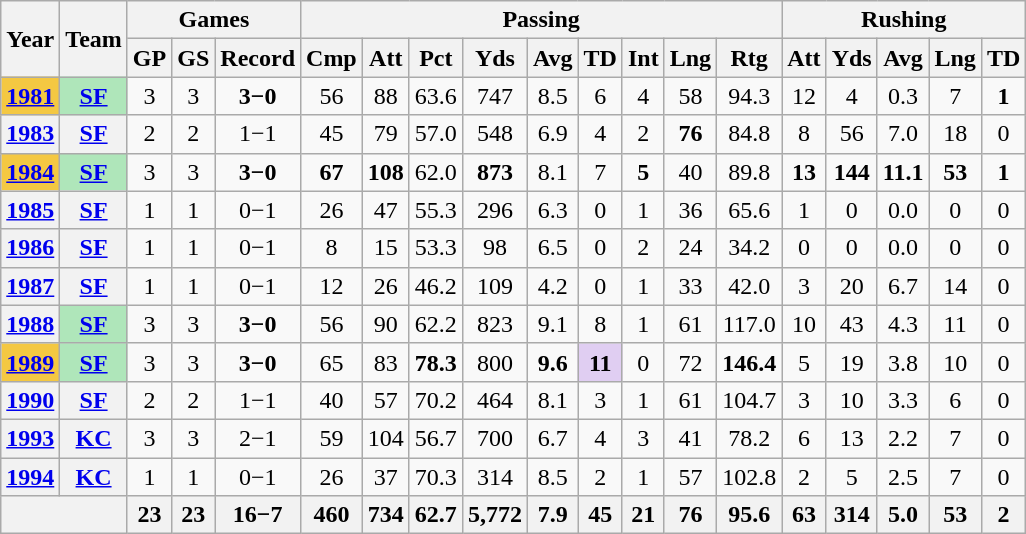<table class="wikitable " style="text-align:center">
<tr>
<th rowspan="2">Year</th>
<th rowspan="2">Team</th>
<th colspan="3">Games</th>
<th colspan="9">Passing</th>
<th colspan="5">Rushing</th>
</tr>
<tr>
<th>GP</th>
<th>GS</th>
<th>Record</th>
<th>Cmp</th>
<th>Att</th>
<th>Pct</th>
<th>Yds</th>
<th>Avg</th>
<th>TD</th>
<th>Int</th>
<th>Lng</th>
<th>Rtg</th>
<th>Att</th>
<th>Yds</th>
<th>Avg</th>
<th>Lng</th>
<th>TD</th>
</tr>
<tr>
<th style="background:#f4c842;"><a href='#'>1981</a></th>
<th style="background:#afe6ba;"><a href='#'>SF</a></th>
<td>3</td>
<td>3</td>
<td><strong>3−0</strong></td>
<td>56</td>
<td>88</td>
<td>63.6</td>
<td>747</td>
<td>8.5</td>
<td>6</td>
<td>4</td>
<td>58</td>
<td>94.3</td>
<td>12</td>
<td>4</td>
<td>0.3</td>
<td>7</td>
<td><strong>1</strong></td>
</tr>
<tr>
<th><a href='#'>1983</a></th>
<th><a href='#'>SF</a></th>
<td>2</td>
<td>2</td>
<td>1−1</td>
<td>45</td>
<td>79</td>
<td>57.0</td>
<td>548</td>
<td>6.9</td>
<td>4</td>
<td>2</td>
<td><strong>76</strong></td>
<td>84.8</td>
<td>8</td>
<td>56</td>
<td>7.0</td>
<td>18</td>
<td>0</td>
</tr>
<tr>
<th style="background:#f4c842;"><a href='#'>1984</a></th>
<th style="background:#afe6ba;"><a href='#'>SF</a></th>
<td>3</td>
<td>3</td>
<td><strong>3−0</strong></td>
<td><strong>67</strong></td>
<td><strong>108</strong></td>
<td>62.0</td>
<td><strong>873</strong></td>
<td>8.1</td>
<td>7</td>
<td><strong>5</strong></td>
<td>40</td>
<td>89.8</td>
<td><strong>13</strong></td>
<td><strong>144</strong></td>
<td><strong>11.1</strong></td>
<td><strong>53</strong></td>
<td><strong>1</strong></td>
</tr>
<tr>
<th><a href='#'>1985</a></th>
<th><a href='#'>SF</a></th>
<td>1</td>
<td>1</td>
<td>0−1</td>
<td>26</td>
<td>47</td>
<td>55.3</td>
<td>296</td>
<td>6.3</td>
<td>0</td>
<td>1</td>
<td>36</td>
<td>65.6</td>
<td>1</td>
<td>0</td>
<td>0.0</td>
<td>0</td>
<td>0</td>
</tr>
<tr>
<th><a href='#'>1986</a></th>
<th><a href='#'>SF</a></th>
<td>1</td>
<td>1</td>
<td>0−1</td>
<td>8</td>
<td>15</td>
<td>53.3</td>
<td>98</td>
<td>6.5</td>
<td>0</td>
<td>2</td>
<td>24</td>
<td>34.2</td>
<td>0</td>
<td>0</td>
<td>0.0</td>
<td>0</td>
<td>0</td>
</tr>
<tr>
<th><a href='#'>1987</a></th>
<th><a href='#'>SF</a></th>
<td>1</td>
<td>1</td>
<td>0−1</td>
<td>12</td>
<td>26</td>
<td>46.2</td>
<td>109</td>
<td>4.2</td>
<td>0</td>
<td>1</td>
<td>33</td>
<td>42.0</td>
<td>3</td>
<td>20</td>
<td>6.7</td>
<td>14</td>
<td>0</td>
</tr>
<tr>
<th><a href='#'>1988</a></th>
<th style="background:#afe6ba"><a href='#'>SF</a></th>
<td>3</td>
<td>3</td>
<td><strong>3−0</strong></td>
<td>56</td>
<td>90</td>
<td>62.2</td>
<td>823</td>
<td>9.1</td>
<td>8</td>
<td>1</td>
<td>61</td>
<td>117.0</td>
<td>10</td>
<td>43</td>
<td>4.3</td>
<td>11</td>
<td>0</td>
</tr>
<tr>
<th style="background:#f4c842;"><a href='#'>1989</a></th>
<th style="background:#afe6ba;"><a href='#'>SF</a></th>
<td>3</td>
<td>3</td>
<td><strong>3−0</strong></td>
<td>65</td>
<td>83</td>
<td><strong>78.3</strong></td>
<td>800</td>
<td><strong>9.6</strong></td>
<td style="background:#e0cef2;"><strong>11</strong></td>
<td>0</td>
<td>72</td>
<td style="background:#e0cef2m;"><strong>146.4</strong></td>
<td>5</td>
<td>19</td>
<td>3.8</td>
<td>10</td>
<td>0</td>
</tr>
<tr>
<th><a href='#'>1990</a></th>
<th><a href='#'>SF</a></th>
<td>2</td>
<td>2</td>
<td>1−1</td>
<td>40</td>
<td>57</td>
<td>70.2</td>
<td>464</td>
<td>8.1</td>
<td>3</td>
<td>1</td>
<td>61</td>
<td>104.7</td>
<td>3</td>
<td>10</td>
<td>3.3</td>
<td>6</td>
<td>0</td>
</tr>
<tr>
<th><a href='#'>1993</a></th>
<th><a href='#'>KC</a></th>
<td>3</td>
<td>3</td>
<td>2−1</td>
<td>59</td>
<td>104</td>
<td>56.7</td>
<td>700</td>
<td>6.7</td>
<td>4</td>
<td>3</td>
<td>41</td>
<td>78.2</td>
<td>6</td>
<td>13</td>
<td>2.2</td>
<td>7</td>
<td>0</td>
</tr>
<tr>
<th><a href='#'>1994</a></th>
<th><a href='#'>KC</a></th>
<td>1</td>
<td>1</td>
<td>0−1</td>
<td>26</td>
<td>37</td>
<td>70.3</td>
<td>314</td>
<td>8.5</td>
<td>2</td>
<td>1</td>
<td>57</td>
<td>102.8</td>
<td>2</td>
<td>5</td>
<td>2.5</td>
<td>7</td>
<td>0</td>
</tr>
<tr>
<th colspan="2"></th>
<th>23</th>
<th>23</th>
<th>16−7</th>
<th>460</th>
<th>734</th>
<th>62.7</th>
<th>5,772</th>
<th>7.9</th>
<th>45</th>
<th>21</th>
<th>76</th>
<th>95.6</th>
<th>63</th>
<th>314</th>
<th>5.0</th>
<th>53</th>
<th>2</th>
</tr>
</table>
